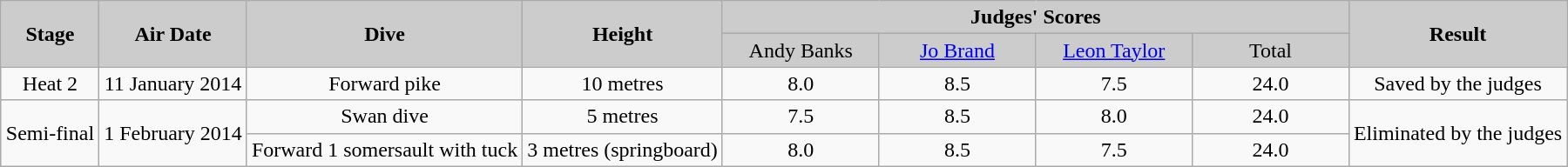<table class="wikitable" style="margin:auto;">
<tr style="text-align:Center; background:#ccc;">
<td rowspan="2"><strong>Stage</strong></td>
<td rowspan="2"><strong>Air Date</strong></td>
<td rowspan="2"><strong>Dive</strong></td>
<td rowspan="2"><strong>Height</strong></td>
<td colspan="4"><strong>Judges' Scores</strong></td>
<td rowspan="2"><strong>Result</strong></td>
</tr>
<tr style="text-align:center; background:#ccc;">
<td style="width:10%; ">Andy Banks</td>
<td style="width:10%; "><a href='#'>Jo Brand</a></td>
<td style="width:10%; "><a href='#'>Leon Taylor</a></td>
<td style="width:10%; ">Total</td>
</tr>
<tr style="text-align:center">
<td>Heat 2</td>
<td>11 January 2014</td>
<td>Forward pike</td>
<td>10 metres</td>
<td>8.0</td>
<td>8.5</td>
<td>7.5</td>
<td>24.0</td>
<td>Saved by the judges</td>
</tr>
<tr style="text-align:center;">
<td rowspan=2>Semi-final</td>
<td rowspan=2>1 February 2014</td>
<td>Swan dive</td>
<td>5 metres</td>
<td>7.5</td>
<td>8.5</td>
<td>8.0</td>
<td>24.0</td>
<td rowspan=2>Eliminated by the judges</td>
</tr>
<tr style="text-align:center;">
<td>Forward 1  somersault with tuck</td>
<td>3 metres (springboard)</td>
<td>8.0</td>
<td>8.5</td>
<td>7.5</td>
<td>24.0</td>
</tr>
</table>
